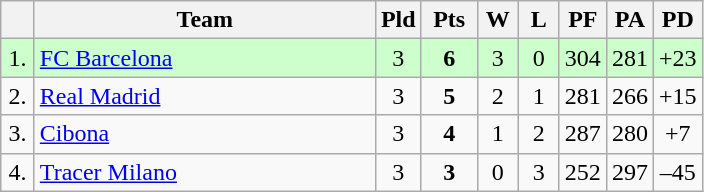<table class=wikitable style="text-align:center">
<tr>
<th width=15></th>
<th width=220>Team</th>
<th width=20>Pld</th>
<th width=30>Pts</th>
<th width=20>W</th>
<th width=20>L</th>
<th width=20>PF</th>
<th width=20>PA</th>
<th width=25>PD</th>
</tr>
<tr style="background: #ccffcc;">
<td>1.</td>
<td align=left> <a href='#'>FC Barcelona</a></td>
<td>3</td>
<td><strong>6</strong></td>
<td>3</td>
<td>0</td>
<td>304</td>
<td>281</td>
<td>+23</td>
</tr>
<tr>
<td>2.</td>
<td align=left> <a href='#'>Real Madrid</a></td>
<td>3</td>
<td><strong>5</strong></td>
<td>2</td>
<td>1</td>
<td>281</td>
<td>266</td>
<td>+15</td>
</tr>
<tr>
<td>3.</td>
<td align=left> <a href='#'>Cibona</a></td>
<td>3</td>
<td><strong>4</strong></td>
<td>1</td>
<td>2</td>
<td>287</td>
<td>280</td>
<td>+7</td>
</tr>
<tr>
<td>4.</td>
<td align=left> <a href='#'>Tracer Milano</a></td>
<td>3</td>
<td><strong>3</strong></td>
<td>0</td>
<td>3</td>
<td>252</td>
<td>297</td>
<td>–45</td>
</tr>
</table>
